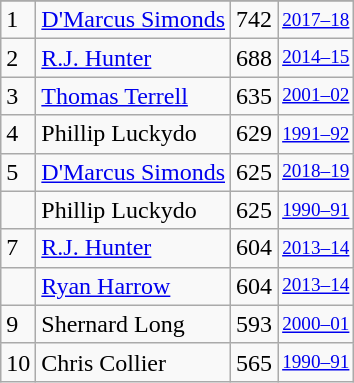<table class="wikitable">
<tr>
</tr>
<tr>
<td>1</td>
<td><a href='#'>D'Marcus Simonds</a></td>
<td>742</td>
<td style="font-size:80%;"><a href='#'>2017–18</a></td>
</tr>
<tr>
<td>2</td>
<td><a href='#'>R.J. Hunter</a></td>
<td>688</td>
<td style="font-size:80%;"><a href='#'>2014–15</a></td>
</tr>
<tr>
<td>3</td>
<td><a href='#'>Thomas Terrell</a></td>
<td>635</td>
<td style="font-size:80%;"><a href='#'>2001–02</a></td>
</tr>
<tr>
<td>4</td>
<td>Phillip Luckydo</td>
<td>629</td>
<td style="font-size:80%;"><a href='#'>1991–92</a></td>
</tr>
<tr>
<td>5</td>
<td><a href='#'>D'Marcus Simonds</a></td>
<td>625</td>
<td style="font-size:80%;"><a href='#'>2018–19</a></td>
</tr>
<tr>
<td></td>
<td>Phillip Luckydo</td>
<td>625</td>
<td style="font-size:80%;"><a href='#'>1990–91</a></td>
</tr>
<tr>
<td>7</td>
<td><a href='#'>R.J. Hunter</a></td>
<td>604</td>
<td style="font-size:80%;"><a href='#'>2013–14</a></td>
</tr>
<tr>
<td></td>
<td><a href='#'>Ryan Harrow</a></td>
<td>604</td>
<td style="font-size:80%;"><a href='#'>2013–14</a></td>
</tr>
<tr>
<td>9</td>
<td>Shernard Long</td>
<td>593</td>
<td style="font-size:80%;"><a href='#'>2000–01</a></td>
</tr>
<tr>
<td>10</td>
<td>Chris Collier</td>
<td>565</td>
<td style="font-size:80%;"><a href='#'>1990–91</a></td>
</tr>
</table>
